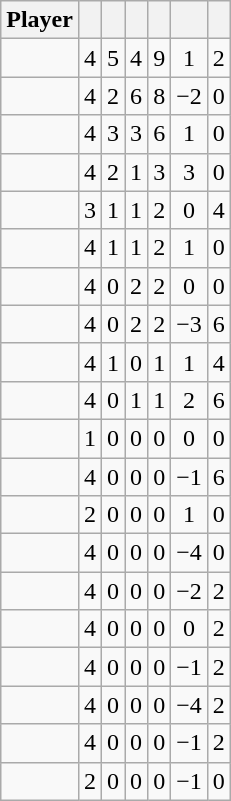<table class="wikitable sortable" style="text-align:center;">
<tr>
<th>Player</th>
<th></th>
<th></th>
<th></th>
<th></th>
<th data-sort-type="number"></th>
<th></th>
</tr>
<tr>
<td></td>
<td>4</td>
<td>5</td>
<td>4</td>
<td>9</td>
<td>1</td>
<td>2</td>
</tr>
<tr>
<td></td>
<td>4</td>
<td>2</td>
<td>6</td>
<td>8</td>
<td>−2</td>
<td>0</td>
</tr>
<tr>
<td></td>
<td>4</td>
<td>3</td>
<td>3</td>
<td>6</td>
<td>1</td>
<td>0</td>
</tr>
<tr>
<td></td>
<td>4</td>
<td>2</td>
<td>1</td>
<td>3</td>
<td>3</td>
<td>0</td>
</tr>
<tr>
<td></td>
<td>3</td>
<td>1</td>
<td>1</td>
<td>2</td>
<td>0</td>
<td>4</td>
</tr>
<tr>
<td></td>
<td>4</td>
<td>1</td>
<td>1</td>
<td>2</td>
<td>1</td>
<td>0</td>
</tr>
<tr>
<td></td>
<td>4</td>
<td>0</td>
<td>2</td>
<td>2</td>
<td>0</td>
<td>0</td>
</tr>
<tr>
<td></td>
<td>4</td>
<td>0</td>
<td>2</td>
<td>2</td>
<td>−3</td>
<td>6</td>
</tr>
<tr>
<td></td>
<td>4</td>
<td>1</td>
<td>0</td>
<td>1</td>
<td>1</td>
<td>4</td>
</tr>
<tr>
<td></td>
<td>4</td>
<td>0</td>
<td>1</td>
<td>1</td>
<td>2</td>
<td>6</td>
</tr>
<tr>
<td></td>
<td>1</td>
<td>0</td>
<td>0</td>
<td>0</td>
<td>0</td>
<td>0</td>
</tr>
<tr>
<td></td>
<td>4</td>
<td>0</td>
<td>0</td>
<td>0</td>
<td>−1</td>
<td>6</td>
</tr>
<tr>
<td></td>
<td>2</td>
<td>0</td>
<td>0</td>
<td>0</td>
<td>1</td>
<td>0</td>
</tr>
<tr>
<td></td>
<td>4</td>
<td>0</td>
<td>0</td>
<td>0</td>
<td>−4</td>
<td>0</td>
</tr>
<tr>
<td></td>
<td>4</td>
<td>0</td>
<td>0</td>
<td>0</td>
<td>−2</td>
<td>2</td>
</tr>
<tr>
<td></td>
<td>4</td>
<td>0</td>
<td>0</td>
<td>0</td>
<td>0</td>
<td>2</td>
</tr>
<tr>
<td></td>
<td>4</td>
<td>0</td>
<td>0</td>
<td>0</td>
<td>−1</td>
<td>2</td>
</tr>
<tr>
<td></td>
<td>4</td>
<td>0</td>
<td>0</td>
<td>0</td>
<td>−4</td>
<td>2</td>
</tr>
<tr>
<td></td>
<td>4</td>
<td>0</td>
<td>0</td>
<td>0</td>
<td>−1</td>
<td>2</td>
</tr>
<tr>
<td></td>
<td>2</td>
<td>0</td>
<td>0</td>
<td>0</td>
<td>−1</td>
<td>0</td>
</tr>
</table>
